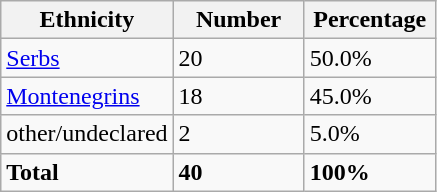<table class="wikitable">
<tr>
<th width="100px">Ethnicity</th>
<th width="80px">Number</th>
<th width="80px">Percentage</th>
</tr>
<tr>
<td><a href='#'>Serbs</a></td>
<td>20</td>
<td>50.0%</td>
</tr>
<tr>
<td><a href='#'>Montenegrins</a></td>
<td>18</td>
<td>45.0%</td>
</tr>
<tr>
<td>other/undeclared</td>
<td>2</td>
<td>5.0%</td>
</tr>
<tr>
<td><strong>Total</strong></td>
<td><strong>40</strong></td>
<td><strong>100%</strong></td>
</tr>
</table>
